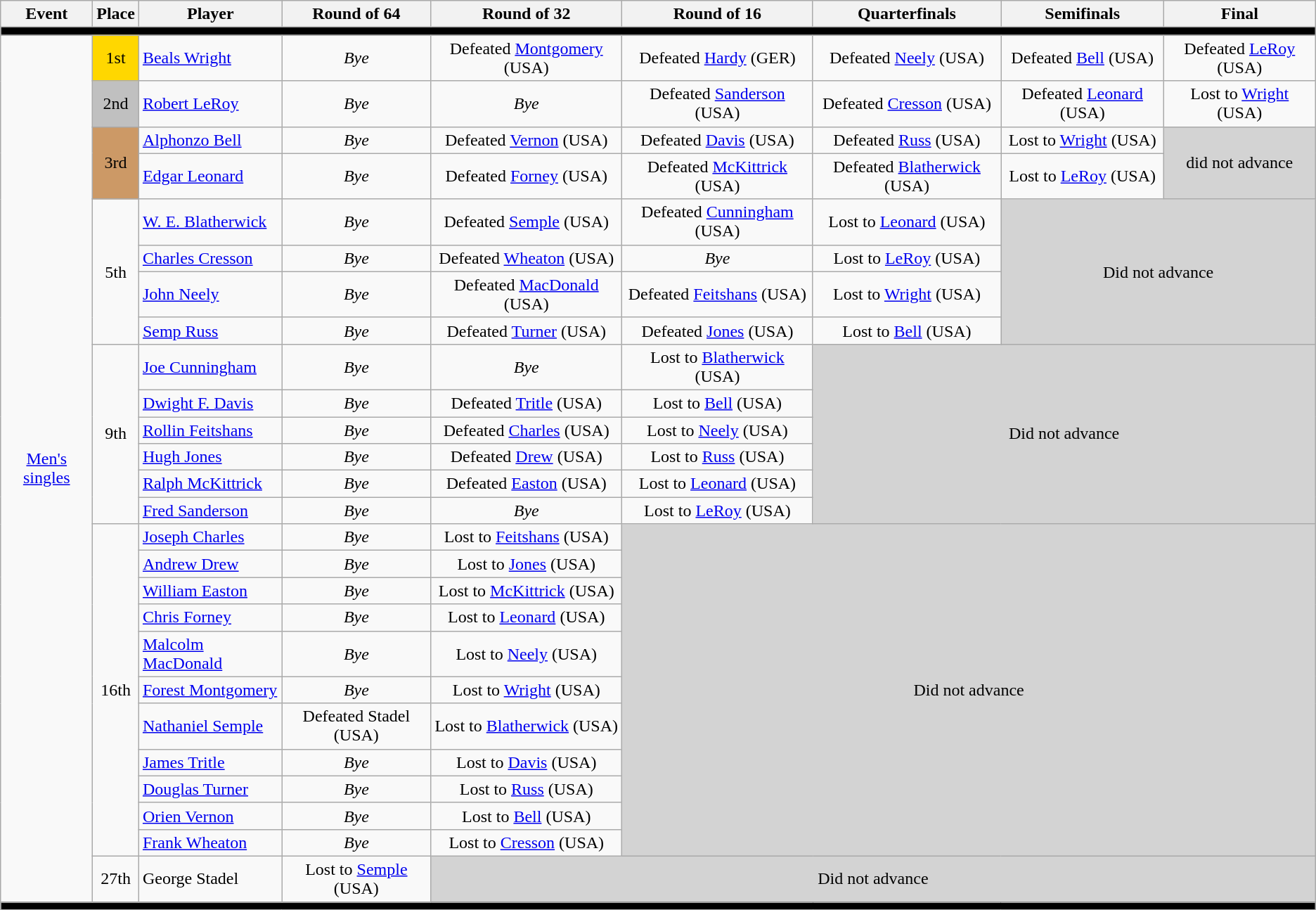<table class=wikitable style="text-align:center">
<tr>
<th>Event</th>
<th>Place</th>
<th>Player</th>
<th>Round of 64</th>
<th>Round of 32</th>
<th>Round of 16</th>
<th>Quarterfinals</th>
<th>Semifinals</th>
<th>Final</th>
</tr>
<tr bgcolor=black>
<td colspan=9></td>
</tr>
<tr>
<td rowspan=26><a href='#'>Men's singles</a></td>
<td bgcolor=gold>1st</td>
<td align=left><a href='#'>Beals Wright</a></td>
<td><em>Bye</em></td>
<td>Defeated <a href='#'>Montgomery</a> (USA)</td>
<td>Defeated <a href='#'>Hardy</a> (GER)</td>
<td>Defeated <a href='#'>Neely</a> (USA)</td>
<td>Defeated <a href='#'>Bell</a> (USA)</td>
<td>Defeated <a href='#'>LeRoy</a> (USA)</td>
</tr>
<tr>
<td bgcolor=silver>2nd</td>
<td align=left><a href='#'>Robert LeRoy</a></td>
<td><em>Bye</em></td>
<td><em>Bye</em></td>
<td>Defeated <a href='#'>Sanderson</a> (USA)</td>
<td>Defeated <a href='#'>Cresson</a> (USA)</td>
<td>Defeated <a href='#'>Leonard</a> (USA)</td>
<td>Lost to <a href='#'>Wright</a> (USA)</td>
</tr>
<tr>
<td rowspan=2 bgcolor=cc9966>3rd</td>
<td align=left><a href='#'>Alphonzo Bell</a></td>
<td><em>Bye</em></td>
<td>Defeated <a href='#'>Vernon</a> (USA)</td>
<td>Defeated <a href='#'>Davis</a> (USA)</td>
<td>Defeated <a href='#'>Russ</a> (USA)</td>
<td>Lost to <a href='#'>Wright</a> (USA)</td>
<td bgcolor=lightgray rowspan=2>did not advance</td>
</tr>
<tr>
<td align=left><a href='#'>Edgar Leonard</a></td>
<td><em>Bye</em></td>
<td>Defeated <a href='#'>Forney</a> (USA)</td>
<td>Defeated <a href='#'>McKittrick</a> (USA)</td>
<td>Defeated <a href='#'>Blatherwick</a> (USA)</td>
<td>Lost to <a href='#'>LeRoy</a> (USA)</td>
</tr>
<tr>
<td rowspan=4>5th</td>
<td align=left><a href='#'>W. E. Blatherwick</a></td>
<td><em>Bye</em></td>
<td>Defeated <a href='#'>Semple</a> (USA)</td>
<td>Defeated <a href='#'>Cunningham</a> (USA)</td>
<td>Lost to <a href='#'>Leonard</a> (USA)</td>
<td rowspan=4 colspan=2 bgcolor=lightgray>Did not advance</td>
</tr>
<tr>
<td align=left><a href='#'>Charles Cresson</a></td>
<td><em>Bye</em></td>
<td>Defeated <a href='#'>Wheaton</a> (USA)</td>
<td><em>Bye</em></td>
<td>Lost to <a href='#'>LeRoy</a> (USA)</td>
</tr>
<tr>
<td align=left><a href='#'>John Neely</a></td>
<td><em>Bye</em></td>
<td>Defeated <a href='#'>MacDonald</a> (USA)</td>
<td>Defeated <a href='#'>Feitshans</a> (USA)</td>
<td>Lost to <a href='#'>Wright</a> (USA)</td>
</tr>
<tr>
<td align=left><a href='#'>Semp Russ</a></td>
<td><em>Bye</em></td>
<td>Defeated <a href='#'>Turner</a> (USA)</td>
<td>Defeated <a href='#'>Jones</a> (USA)</td>
<td>Lost to <a href='#'>Bell</a> (USA)</td>
</tr>
<tr>
<td rowspan=6>9th</td>
<td align=left><a href='#'>Joe Cunningham</a></td>
<td><em>Bye</em></td>
<td><em>Bye</em></td>
<td>Lost to <a href='#'>Blatherwick</a> (USA)</td>
<td rowspan=6 colspan=3 bgcolor=lightgray>Did not advance</td>
</tr>
<tr>
<td align=left><a href='#'>Dwight F. Davis</a></td>
<td><em>Bye</em></td>
<td>Defeated <a href='#'>Tritle</a> (USA)</td>
<td>Lost to <a href='#'>Bell</a> (USA)</td>
</tr>
<tr>
<td align=left><a href='#'>Rollin Feitshans</a></td>
<td><em>Bye</em></td>
<td>Defeated <a href='#'>Charles</a> (USA)</td>
<td>Lost to <a href='#'>Neely</a> (USA)</td>
</tr>
<tr>
<td align=left><a href='#'>Hugh Jones</a></td>
<td><em>Bye</em></td>
<td>Defeated <a href='#'>Drew</a> (USA)</td>
<td>Lost to <a href='#'>Russ</a> (USA)</td>
</tr>
<tr>
<td align=left><a href='#'>Ralph McKittrick</a></td>
<td><em>Bye</em></td>
<td>Defeated <a href='#'>Easton</a> (USA)</td>
<td>Lost to <a href='#'>Leonard</a> (USA)</td>
</tr>
<tr>
<td align=left><a href='#'>Fred Sanderson</a></td>
<td><em>Bye</em></td>
<td><em>Bye</em></td>
<td>Lost to <a href='#'>LeRoy</a> (USA)</td>
</tr>
<tr>
<td rowspan=11>16th</td>
<td align=left><a href='#'>Joseph Charles</a></td>
<td><em>Bye</em></td>
<td>Lost to <a href='#'>Feitshans</a> (USA)</td>
<td rowspan=11 colspan=4 bgcolor=lightgray>Did not advance</td>
</tr>
<tr>
<td align=left><a href='#'>Andrew Drew</a></td>
<td><em>Bye</em></td>
<td>Lost to <a href='#'>Jones</a> (USA)</td>
</tr>
<tr>
<td align=left><a href='#'>William Easton</a></td>
<td><em>Bye</em></td>
<td>Lost to <a href='#'>McKittrick</a> (USA)</td>
</tr>
<tr>
<td align=left><a href='#'>Chris Forney</a></td>
<td><em>Bye</em></td>
<td>Lost to <a href='#'>Leonard</a> (USA)</td>
</tr>
<tr>
<td align=left><a href='#'>Malcolm MacDonald</a></td>
<td><em>Bye</em></td>
<td>Lost to <a href='#'>Neely</a> (USA)</td>
</tr>
<tr>
<td align=left><a href='#'>Forest Montgomery</a></td>
<td><em>Bye</em></td>
<td>Lost to <a href='#'>Wright</a> (USA)</td>
</tr>
<tr>
<td align=left><a href='#'>Nathaniel Semple</a></td>
<td>Defeated Stadel (USA)</td>
<td>Lost to <a href='#'>Blatherwick</a> (USA)</td>
</tr>
<tr>
<td align=left><a href='#'>James Tritle</a></td>
<td><em>Bye</em></td>
<td>Lost to <a href='#'>Davis</a> (USA)</td>
</tr>
<tr>
<td align=left><a href='#'>Douglas Turner</a></td>
<td><em>Bye</em></td>
<td>Lost to <a href='#'>Russ</a> (USA)</td>
</tr>
<tr>
<td align=left><a href='#'>Orien Vernon</a></td>
<td><em>Bye</em></td>
<td>Lost to <a href='#'>Bell</a> (USA)</td>
</tr>
<tr>
<td align=left><a href='#'>Frank Wheaton</a></td>
<td><em>Bye</em></td>
<td>Lost to <a href='#'>Cresson</a> (USA)</td>
</tr>
<tr>
<td>27th</td>
<td align=left>George Stadel</td>
<td>Lost to <a href='#'>Semple</a> (USA)</td>
<td colspan=5 bgcolor=lightgray>Did not advance</td>
</tr>
<tr bgcolor=black>
<td colspan=9></td>
</tr>
</table>
